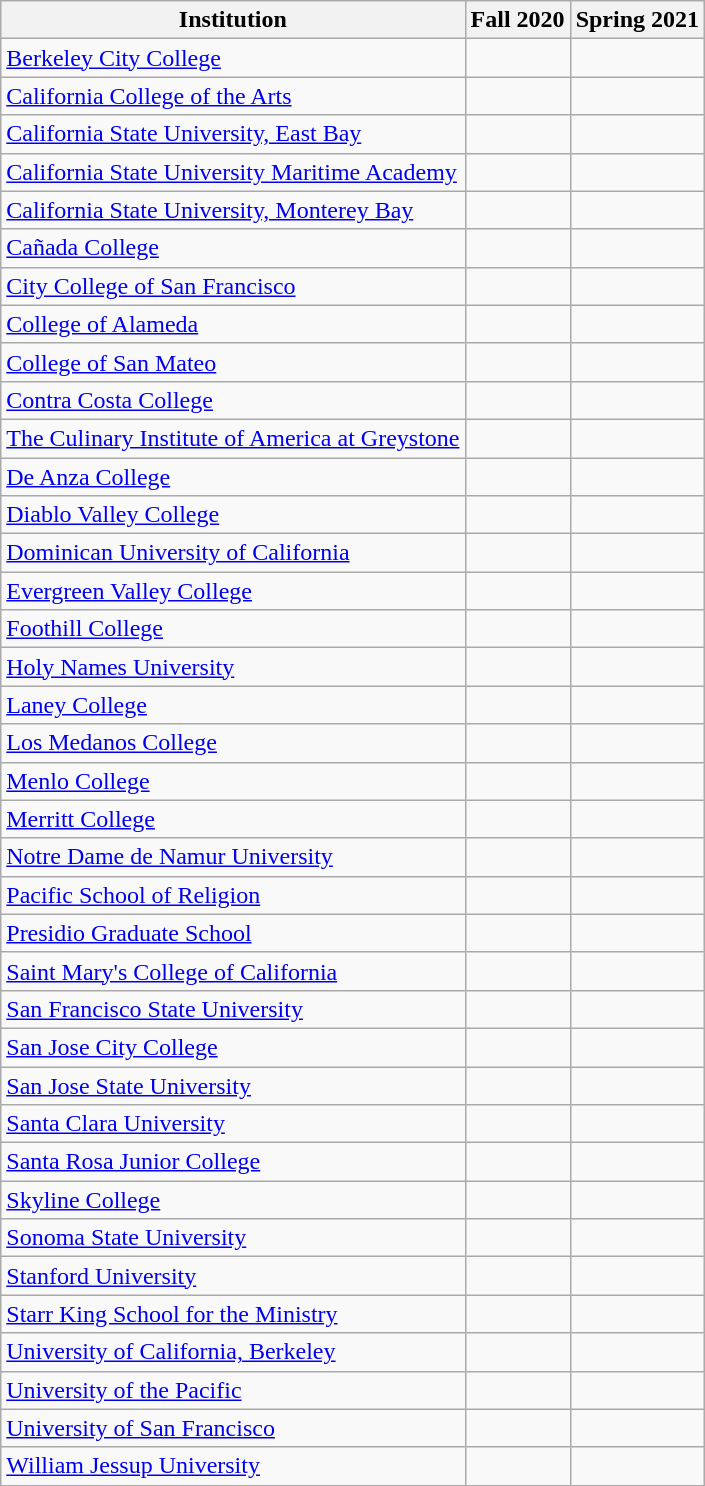<table class="wikitable sortable mw-collapsed">
<tr>
<th>Institution</th>
<th>Fall 2020</th>
<th>Spring 2021</th>
</tr>
<tr>
<td><a href='#'>Berkeley City College</a></td>
<td></td>
<td></td>
</tr>
<tr>
<td><a href='#'>California College of the Arts</a></td>
<td></td>
<td></td>
</tr>
<tr>
<td><a href='#'>California State University, East Bay</a></td>
<td></td>
<td></td>
</tr>
<tr>
<td><a href='#'>California State University Maritime Academy</a></td>
<td></td>
<td></td>
</tr>
<tr>
<td><a href='#'>California State University, Monterey Bay</a></td>
<td></td>
<td></td>
</tr>
<tr>
<td><a href='#'>Cañada College</a></td>
<td></td>
<td></td>
</tr>
<tr>
<td><a href='#'>City College of San Francisco</a></td>
<td></td>
<td></td>
</tr>
<tr>
<td><a href='#'>College of Alameda</a></td>
<td></td>
<td></td>
</tr>
<tr>
<td><a href='#'>College of San Mateo</a></td>
<td></td>
<td></td>
</tr>
<tr>
<td><a href='#'>Contra Costa College</a></td>
<td></td>
<td></td>
</tr>
<tr>
<td><a href='#'>The Culinary Institute of America at Greystone</a></td>
<td></td>
<td></td>
</tr>
<tr>
<td><a href='#'>De Anza College</a></td>
<td></td>
<td></td>
</tr>
<tr>
<td><a href='#'>Diablo Valley College</a></td>
<td></td>
<td></td>
</tr>
<tr>
<td><a href='#'>Dominican University of California</a></td>
<td></td>
<td></td>
</tr>
<tr>
<td><a href='#'>Evergreen Valley College</a></td>
<td></td>
<td></td>
</tr>
<tr>
<td><a href='#'>Foothill College</a></td>
<td></td>
<td></td>
</tr>
<tr>
<td><a href='#'>Holy Names University</a></td>
<td></td>
<td></td>
</tr>
<tr>
<td><a href='#'>Laney College</a></td>
<td></td>
<td></td>
</tr>
<tr>
<td><a href='#'>Los Medanos College</a></td>
<td></td>
<td></td>
</tr>
<tr>
<td><a href='#'>Menlo College</a></td>
<td></td>
<td></td>
</tr>
<tr>
<td><a href='#'>Merritt College</a></td>
<td></td>
<td></td>
</tr>
<tr>
<td><a href='#'>Notre Dame de Namur University</a></td>
<td></td>
<td></td>
</tr>
<tr>
<td><a href='#'>Pacific School of Religion</a></td>
<td></td>
<td></td>
</tr>
<tr>
<td><a href='#'>Presidio Graduate School</a></td>
<td></td>
<td></td>
</tr>
<tr>
<td><a href='#'>Saint Mary's College of California</a></td>
<td></td>
<td></td>
</tr>
<tr>
<td><a href='#'>San Francisco State University</a></td>
<td></td>
<td></td>
</tr>
<tr>
<td><a href='#'>San Jose City College</a></td>
<td></td>
<td></td>
</tr>
<tr>
<td><a href='#'>San Jose State University</a></td>
<td></td>
<td></td>
</tr>
<tr>
<td><a href='#'>Santa Clara University</a></td>
<td></td>
<td></td>
</tr>
<tr>
<td><a href='#'>Santa Rosa Junior College</a></td>
<td></td>
<td></td>
</tr>
<tr>
<td><a href='#'>Skyline College</a></td>
<td></td>
<td></td>
</tr>
<tr>
<td><a href='#'>Sonoma State University</a></td>
<td></td>
<td></td>
</tr>
<tr>
<td><a href='#'>Stanford University</a></td>
<td></td>
<td></td>
</tr>
<tr>
<td><a href='#'>Starr King School for the Ministry</a></td>
<td></td>
<td></td>
</tr>
<tr>
<td><a href='#'>University of California, Berkeley</a></td>
<td></td>
<td></td>
</tr>
<tr>
<td><a href='#'>University of the Pacific</a></td>
<td></td>
<td></td>
</tr>
<tr>
<td><a href='#'>University of San Francisco</a></td>
<td></td>
<td></td>
</tr>
<tr>
<td><a href='#'>William Jessup University</a></td>
<td></td>
<td></td>
</tr>
</table>
